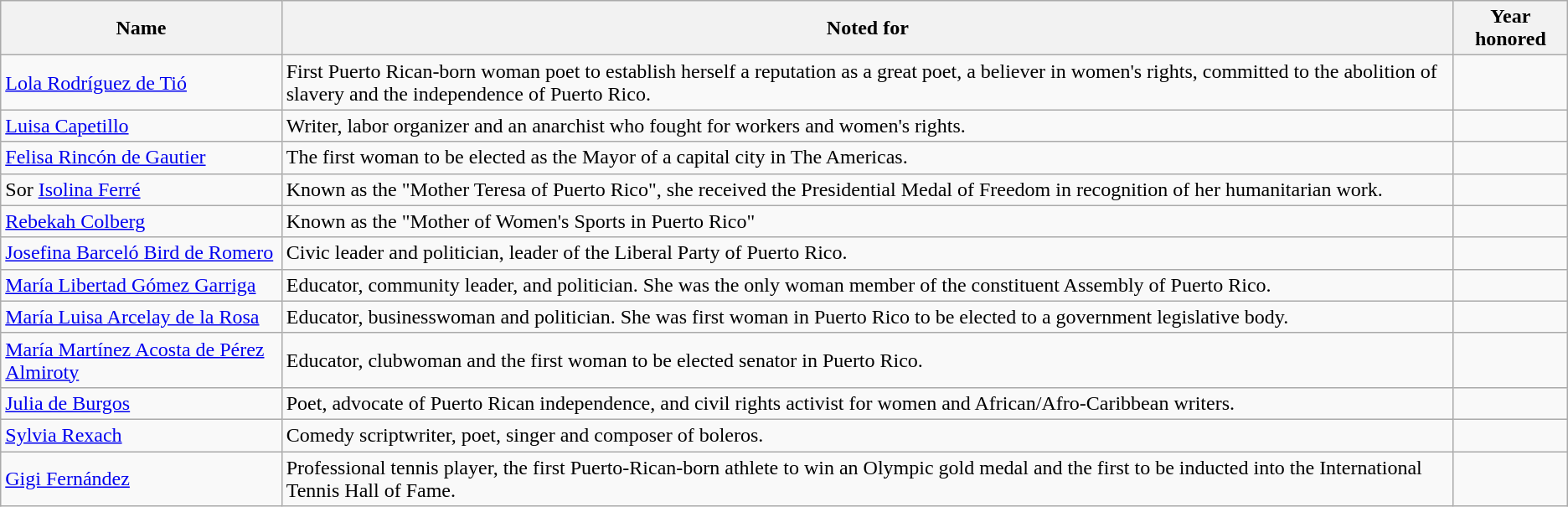<table class="wikitable sortable" style="text-align:left">
<tr ">
<th scope="col">Name</th>
<th scope="col">Noted for</th>
<th scope="col">Year honored</th>
</tr>
<tr>
<td scope="row"><a href='#'>Lola Rodríguez de Tió</a></td>
<td>First Puerto Rican-born woman poet to establish herself a reputation as a great poet, a believer in women's rights, committed to the abolition of slavery and the independence of Puerto Rico.</td>
<td></td>
</tr>
<tr>
<td scope="row"><a href='#'>Luisa Capetillo</a></td>
<td>Writer, labor organizer and an anarchist who fought for workers and women's rights.</td>
<td></td>
</tr>
<tr>
<td scope="row"><a href='#'>Felisa Rincón de Gautier</a></td>
<td>The first woman to be elected as the Mayor of a capital city in The Americas.</td>
<td></td>
</tr>
<tr>
<td scope="row">Sor <a href='#'>Isolina Ferré</a></td>
<td>Known as the "Mother Teresa of Puerto Rico", she received the Presidential Medal of Freedom in recognition of her humanitarian work.</td>
<td></td>
</tr>
<tr>
<td scope="row"><a href='#'>Rebekah Colberg</a></td>
<td>Known as the "Mother of Women's Sports in Puerto Rico"</td>
<td></td>
</tr>
<tr>
<td scope="row"><a href='#'>Josefina Barceló Bird de Romero</a></td>
<td>Civic leader and politician, leader of the Liberal Party of Puerto Rico.</td>
<td></td>
</tr>
<tr>
<td scope="row"><a href='#'>María Libertad Gómez Garriga</a></td>
<td>Educator, community leader, and politician. She was the only woman member of the constituent Assembly of Puerto Rico.</td>
<td></td>
</tr>
<tr>
<td scope="row"><a href='#'>María Luisa Arcelay de la Rosa</a></td>
<td>Educator, businesswoman and politician. She was first woman in Puerto Rico to be elected to a government legislative body.</td>
<td></td>
</tr>
<tr>
<td scope="row"><a href='#'>María Martínez Acosta de Pérez Almiroty</a></td>
<td>Educator, clubwoman and the first woman to be elected senator in Puerto Rico.</td>
<td></td>
</tr>
<tr>
<td scope="row"><a href='#'>Julia de Burgos</a></td>
<td>Poet, advocate of Puerto Rican independence, and civil rights activist for women and African/Afro-Caribbean writers.</td>
<td></td>
</tr>
<tr>
<td scope="row"><a href='#'>Sylvia Rexach</a></td>
<td>Comedy scriptwriter, poet, singer and composer of boleros.</td>
<td></td>
</tr>
<tr>
<td scope="row"><a href='#'>Gigi Fernández</a></td>
<td>Professional tennis player, the first Puerto-Rican-born athlete to win an Olympic gold medal and the first to be inducted into the International Tennis Hall of Fame.</td>
<td></td>
</tr>
</table>
